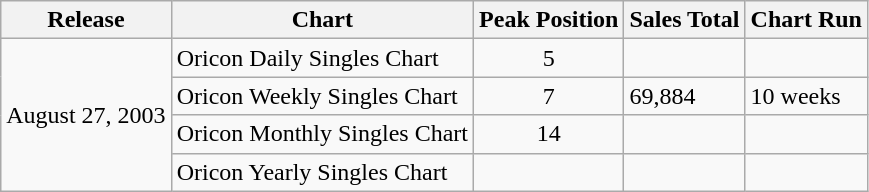<table class="wikitable">
<tr>
<th>Release</th>
<th>Chart</th>
<th>Peak Position</th>
<th>Sales Total</th>
<th>Chart Run</th>
</tr>
<tr>
<td rowspan="4">August 27, 2003</td>
<td>Oricon Daily Singles Chart</td>
<td align="center">5</td>
<td></td>
<td></td>
</tr>
<tr>
<td>Oricon Weekly Singles Chart</td>
<td align="center">7</td>
<td>69,884</td>
<td>10 weeks</td>
</tr>
<tr>
<td>Oricon Monthly Singles Chart</td>
<td align="center">14</td>
<td></td>
<td></td>
</tr>
<tr>
<td>Oricon Yearly Singles Chart</td>
<td align="center"></td>
<td></td>
<td></td>
</tr>
</table>
